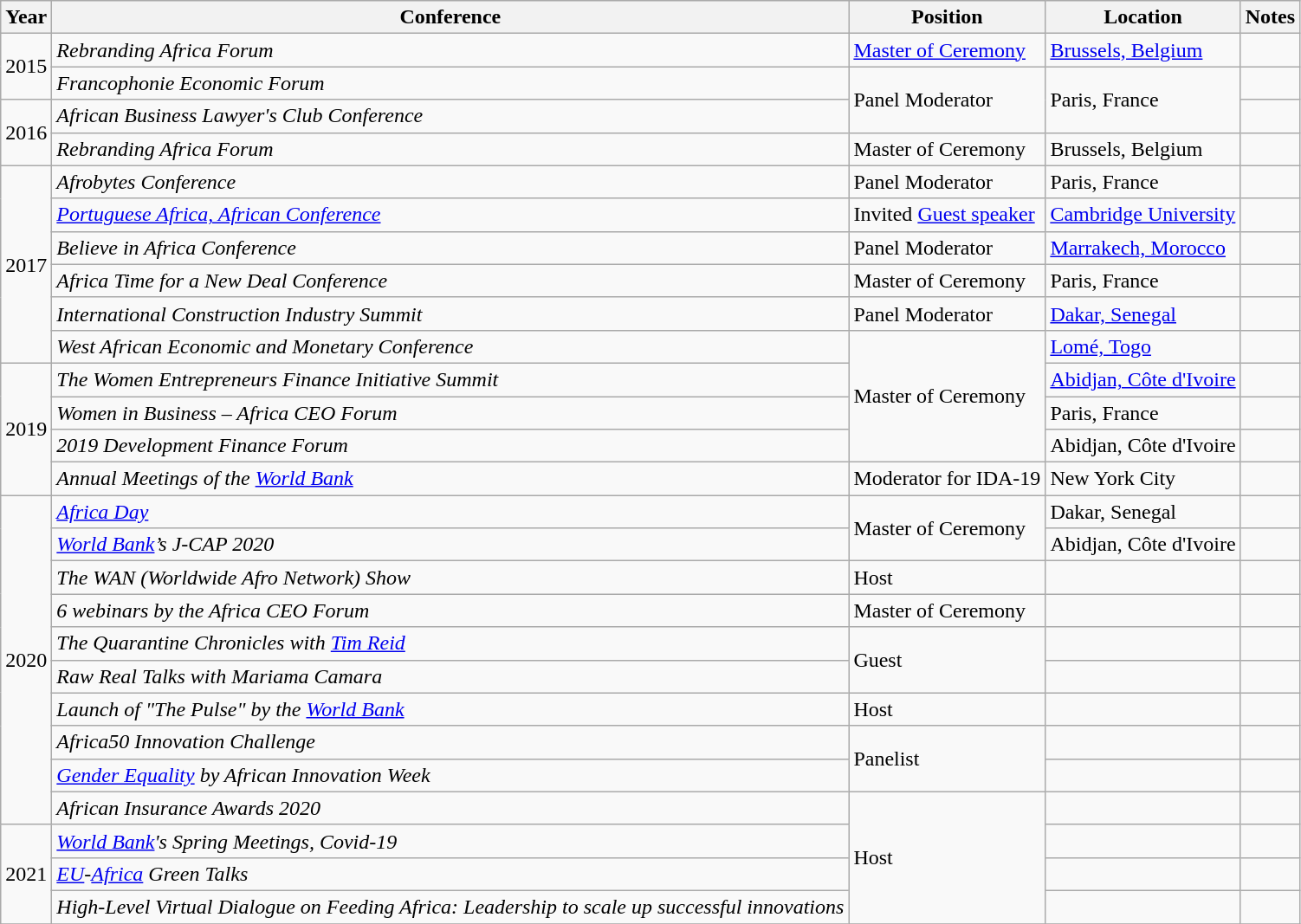<table class="wikitable">
<tr>
<th>Year</th>
<th>Conference</th>
<th>Position</th>
<th>Location</th>
<th>Notes</th>
</tr>
<tr>
<td rowspan=2>2015</td>
<td><em>Rebranding Africa Forum</em></td>
<td><a href='#'>Master of Ceremony</a></td>
<td><a href='#'>Brussels, Belgium</a></td>
<td></td>
</tr>
<tr>
<td><em>Francophonie Economic Forum</em></td>
<td rowspan=2>Panel Moderator</td>
<td rowspan=2>Paris, France</td>
<td></td>
</tr>
<tr>
<td rowspan=2>2016</td>
<td><em>African Business Lawyer's Club Conference</em></td>
<td></td>
</tr>
<tr>
<td><em>Rebranding Africa Forum</em></td>
<td>Master of Ceremony</td>
<td>Brussels, Belgium</td>
<td></td>
</tr>
<tr>
<td rowspan=6>2017</td>
<td><em>Afrobytes Conference</em></td>
<td>Panel Moderator</td>
<td>Paris, France</td>
<td></td>
</tr>
<tr>
<td><em><a href='#'>Portuguese Africa, African Conference</a></em></td>
<td>Invited <a href='#'>Guest speaker</a></td>
<td><a href='#'>Cambridge University</a></td>
<td></td>
</tr>
<tr>
<td><em>Believe in Africa Conference</em></td>
<td>Panel Moderator</td>
<td><a href='#'>Marrakech, Morocco</a></td>
<td></td>
</tr>
<tr>
<td><em>Africa Time for a New Deal Conference</em></td>
<td>Master of Ceremony</td>
<td>Paris, France</td>
<td></td>
</tr>
<tr>
<td><em>International Construction Industry Summit</em></td>
<td>Panel Moderator</td>
<td><a href='#'>Dakar, Senegal</a></td>
<td></td>
</tr>
<tr>
<td><em>West African Economic and Monetary Conference</em></td>
<td rowspan=4>Master of Ceremony</td>
<td><a href='#'>Lomé, Togo</a></td>
<td></td>
</tr>
<tr>
<td rowspan=4>2019</td>
<td><em>The Women Entrepreneurs Finance Initiative Summit</em></td>
<td><a href='#'>Abidjan, Côte d'Ivoire</a></td>
<td></td>
</tr>
<tr>
<td><em>Women in Business – Africa CEO Forum</em></td>
<td>Paris, France</td>
<td></td>
</tr>
<tr>
<td><em>2019 Development Finance Forum</em></td>
<td>Abidjan, Côte d'Ivoire</td>
<td></td>
</tr>
<tr>
<td><em>Annual Meetings of the <a href='#'>World Bank</a></em></td>
<td>Moderator for IDA-19</td>
<td>New York City</td>
<td></td>
</tr>
<tr>
<td rowspan=10>2020</td>
<td><em><a href='#'>Africa Day</a></em></td>
<td rowspan=2>Master of Ceremony</td>
<td>Dakar, Senegal</td>
<td></td>
</tr>
<tr>
<td><em><a href='#'>World Bank</a>’s J-CAP 2020</em></td>
<td>Abidjan, Côte d'Ivoire</td>
<td></td>
</tr>
<tr>
<td><em>The WAN (Worldwide Afro Network) Show</em></td>
<td>Host</td>
<td></td>
<td></td>
</tr>
<tr>
<td><em>6 webinars by the Africa CEO Forum</em></td>
<td>Master of Ceremony</td>
<td></td>
<td></td>
</tr>
<tr>
<td><em>The Quarantine Chronicles with <a href='#'>Tim Reid</a></em></td>
<td rowspan=2>Guest</td>
<td></td>
<td></td>
</tr>
<tr>
<td><em>Raw Real Talks with Mariama Camara</em></td>
<td></td>
<td></td>
</tr>
<tr>
<td><em>Launch of "The Pulse" by the <a href='#'>World Bank</a></em></td>
<td>Host</td>
<td></td>
<td></td>
</tr>
<tr>
<td><em>Africa50 Innovation Challenge</em></td>
<td rowspan=2>Panelist</td>
<td></td>
<td></td>
</tr>
<tr>
<td><em><a href='#'>Gender Equality</a> by African Innovation Week</em></td>
<td></td>
<td></td>
</tr>
<tr>
<td><em>African Insurance Awards 2020 </em></td>
<td rowspan=4>Host</td>
<td></td>
<td></td>
</tr>
<tr>
<td rowspan=3>2021</td>
<td><em><a href='#'>World Bank</a>'s Spring Meetings, Covid-19 </em></td>
<td></td>
<td></td>
</tr>
<tr>
<td><em><a href='#'>EU</a>-<a href='#'>Africa</a> Green Talks </em></td>
<td></td>
<td></td>
</tr>
<tr>
<td><em>High-Level Virtual Dialogue on Feeding Africa: Leadership to scale up successful innovations</em></td>
<td></td>
<td></td>
</tr>
<tr>
</tr>
</table>
